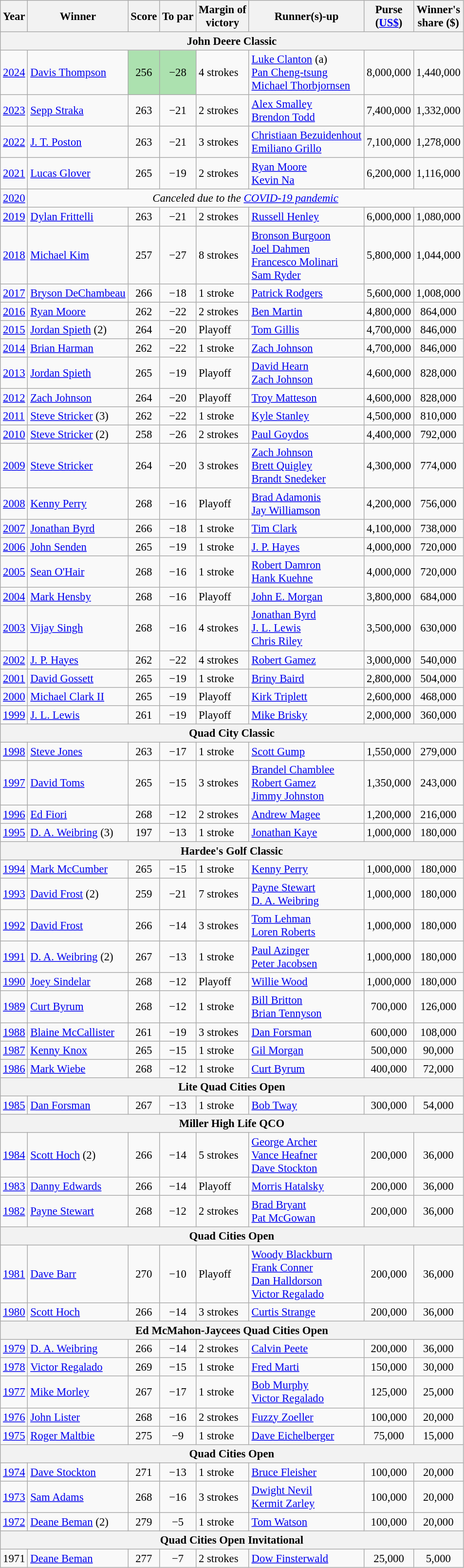<table class="wikitable" style="font-size:95%">
<tr>
<th>Year</th>
<th>Winner</th>
<th>Score</th>
<th>To par</th>
<th>Margin of<br>victory</th>
<th>Runner(s)-up</th>
<th>Purse<br>(<a href='#'>US$</a>)</th>
<th>Winner's<br>share ($)</th>
</tr>
<tr>
<th colspan=9>John Deere Classic</th>
</tr>
<tr>
<td><a href='#'>2024</a></td>
<td> <a href='#'>Davis Thompson</a></td>
<td align=center style="background: #ACE1AF">256</td>
<td align=center style="background: #ACE1AF">−28</td>
<td>4 strokes</td>
<td> <a href='#'>Luke Clanton</a> (a)<br> <a href='#'>Pan Cheng-tsung</a><br> <a href='#'>Michael Thorbjornsen</a></td>
<td align=center>8,000,000</td>
<td align=center>1,440,000</td>
</tr>
<tr>
<td><a href='#'>2023</a></td>
<td> <a href='#'>Sepp Straka</a></td>
<td align=center>263</td>
<td align=center>−21</td>
<td>2 strokes</td>
<td> <a href='#'>Alex Smalley</a><br> <a href='#'>Brendon Todd</a></td>
<td align=center>7,400,000</td>
<td align=center>1,332,000</td>
</tr>
<tr>
<td><a href='#'>2022</a></td>
<td> <a href='#'>J. T. Poston</a></td>
<td align=center>263</td>
<td align=center>−21</td>
<td>3 strokes</td>
<td> <a href='#'>Christiaan Bezuidenhout</a><br> <a href='#'>Emiliano Grillo</a></td>
<td align=center>7,100,000</td>
<td align=center>1,278,000</td>
</tr>
<tr>
<td><a href='#'>2021</a></td>
<td> <a href='#'>Lucas Glover</a></td>
<td align=center>265</td>
<td align=center>−19</td>
<td>2 strokes</td>
<td> <a href='#'>Ryan Moore</a><br> <a href='#'>Kevin Na</a></td>
<td align=center>6,200,000</td>
<td align=center>1,116,000</td>
</tr>
<tr>
<td><a href='#'>2020</a></td>
<td colspan=7 align=center><em>Canceled due to the <a href='#'>COVID-19 pandemic</a></em></td>
</tr>
<tr>
<td><a href='#'>2019</a></td>
<td> <a href='#'>Dylan Frittelli</a></td>
<td align=center>263</td>
<td align=center>−21</td>
<td>2 strokes</td>
<td> <a href='#'>Russell Henley</a></td>
<td align=center>6,000,000</td>
<td align=center>1,080,000</td>
</tr>
<tr>
<td><a href='#'>2018</a></td>
<td> <a href='#'>Michael Kim</a></td>
<td align=center>257</td>
<td align=center>−27</td>
<td>8 strokes</td>
<td> <a href='#'>Bronson Burgoon</a><br>  <a href='#'>Joel Dahmen</a><br> <a href='#'>Francesco Molinari</a><br> <a href='#'>Sam Ryder</a></td>
<td align=center>5,800,000</td>
<td align=center>1,044,000</td>
</tr>
<tr>
<td><a href='#'>2017</a></td>
<td> <a href='#'>Bryson DeChambeau</a></td>
<td align=center>266</td>
<td align=center>−18</td>
<td>1 stroke</td>
<td> <a href='#'>Patrick Rodgers</a></td>
<td align=center>5,600,000</td>
<td align=center>1,008,000</td>
</tr>
<tr>
<td><a href='#'>2016</a></td>
<td> <a href='#'>Ryan Moore</a></td>
<td align=center>262</td>
<td align=center>−22</td>
<td>2 strokes</td>
<td> <a href='#'>Ben Martin</a></td>
<td align=center>4,800,000</td>
<td align=center>864,000</td>
</tr>
<tr>
<td><a href='#'>2015</a></td>
<td> <a href='#'>Jordan Spieth</a> (2)</td>
<td align=center>264</td>
<td align=center>−20</td>
<td>Playoff</td>
<td> <a href='#'>Tom Gillis</a></td>
<td align=center>4,700,000</td>
<td align=center>846,000</td>
</tr>
<tr>
<td><a href='#'>2014</a></td>
<td> <a href='#'>Brian Harman</a></td>
<td align=center>262</td>
<td align=center>−22</td>
<td>1 stroke</td>
<td> <a href='#'>Zach Johnson</a></td>
<td align=center>4,700,000</td>
<td align=center>846,000</td>
</tr>
<tr>
<td><a href='#'>2013</a></td>
<td> <a href='#'>Jordan Spieth</a></td>
<td align=center>265</td>
<td align=center>−19</td>
<td>Playoff</td>
<td> <a href='#'>David Hearn</a><br> <a href='#'>Zach Johnson</a></td>
<td align=center>4,600,000</td>
<td align=center>828,000</td>
</tr>
<tr>
<td><a href='#'>2012</a></td>
<td> <a href='#'>Zach Johnson</a></td>
<td align=center>264</td>
<td align=center>−20</td>
<td>Playoff</td>
<td> <a href='#'>Troy Matteson</a></td>
<td align=center>4,600,000</td>
<td align=center>828,000</td>
</tr>
<tr>
<td><a href='#'>2011</a></td>
<td> <a href='#'>Steve Stricker</a> (3)</td>
<td align=center>262</td>
<td align=center>−22</td>
<td>1 stroke</td>
<td> <a href='#'>Kyle Stanley</a></td>
<td align=center>4,500,000</td>
<td align=center>810,000</td>
</tr>
<tr>
<td><a href='#'>2010</a></td>
<td> <a href='#'>Steve Stricker</a> (2)</td>
<td align=center>258</td>
<td align=center>−26</td>
<td>2 strokes</td>
<td> <a href='#'>Paul Goydos</a></td>
<td align=center>4,400,000</td>
<td align=center>792,000</td>
</tr>
<tr>
<td><a href='#'>2009</a></td>
<td> <a href='#'>Steve Stricker</a></td>
<td align=center>264</td>
<td align=center>−20</td>
<td>3 strokes</td>
<td> <a href='#'>Zach Johnson</a><br> <a href='#'>Brett Quigley</a><br> <a href='#'>Brandt Snedeker</a></td>
<td align=center>4,300,000</td>
<td align=center>774,000</td>
</tr>
<tr>
<td><a href='#'>2008</a></td>
<td> <a href='#'>Kenny Perry</a></td>
<td align=center>268</td>
<td align=center>−16</td>
<td>Playoff</td>
<td> <a href='#'>Brad Adamonis</a><br> <a href='#'>Jay Williamson</a></td>
<td align=center>4,200,000</td>
<td align=center>756,000</td>
</tr>
<tr>
<td><a href='#'>2007</a></td>
<td> <a href='#'>Jonathan Byrd</a></td>
<td align=center>266</td>
<td align=center>−18</td>
<td>1 stroke</td>
<td> <a href='#'>Tim Clark</a></td>
<td align=center>4,100,000</td>
<td align=center>738,000</td>
</tr>
<tr>
<td><a href='#'>2006</a></td>
<td> <a href='#'>John Senden</a></td>
<td align=center>265</td>
<td align=center>−19</td>
<td>1 stroke</td>
<td> <a href='#'>J. P. Hayes</a></td>
<td align=center>4,000,000</td>
<td align=center>720,000</td>
</tr>
<tr>
<td><a href='#'>2005</a></td>
<td> <a href='#'>Sean O'Hair</a></td>
<td align=center>268</td>
<td align=center>−16</td>
<td>1 stroke</td>
<td> <a href='#'>Robert Damron</a><br> <a href='#'>Hank Kuehne</a></td>
<td align=center>4,000,000</td>
<td align=center>720,000</td>
</tr>
<tr>
<td><a href='#'>2004</a></td>
<td> <a href='#'>Mark Hensby</a></td>
<td align=center>268</td>
<td align=center>−16</td>
<td>Playoff</td>
<td> <a href='#'>John E. Morgan</a></td>
<td align=center>3,800,000</td>
<td align=center>684,000</td>
</tr>
<tr>
<td><a href='#'>2003</a></td>
<td> <a href='#'>Vijay Singh</a></td>
<td align=center>268</td>
<td align=center>−16</td>
<td>4 strokes</td>
<td> <a href='#'>Jonathan Byrd</a><br> <a href='#'>J. L. Lewis</a><br> <a href='#'>Chris Riley</a></td>
<td align=center>3,500,000</td>
<td align=center>630,000</td>
</tr>
<tr>
<td><a href='#'>2002</a></td>
<td> <a href='#'>J. P. Hayes</a></td>
<td align=center>262</td>
<td align=center>−22</td>
<td>4 strokes</td>
<td> <a href='#'>Robert Gamez</a></td>
<td align=center>3,000,000</td>
<td align=center>540,000</td>
</tr>
<tr>
<td><a href='#'>2001</a></td>
<td> <a href='#'>David Gossett</a></td>
<td align=center>265</td>
<td align=center>−19</td>
<td>1 stroke</td>
<td> <a href='#'>Briny Baird</a></td>
<td align=center>2,800,000</td>
<td align=center>504,000</td>
</tr>
<tr>
<td><a href='#'>2000</a></td>
<td> <a href='#'>Michael Clark II</a></td>
<td align=center>265</td>
<td align=center>−19</td>
<td>Playoff</td>
<td> <a href='#'>Kirk Triplett</a></td>
<td align=center>2,600,000</td>
<td align=center>468,000</td>
</tr>
<tr>
<td><a href='#'>1999</a></td>
<td> <a href='#'>J. L. Lewis</a></td>
<td align=center>261</td>
<td align=center>−19</td>
<td>Playoff</td>
<td> <a href='#'>Mike Brisky</a></td>
<td align=center>2,000,000</td>
<td align=center>360,000</td>
</tr>
<tr>
<th colspan=9>Quad City Classic</th>
</tr>
<tr>
<td><a href='#'>1998</a></td>
<td> <a href='#'>Steve Jones</a></td>
<td align=center>263</td>
<td align=center>−17</td>
<td>1 stroke</td>
<td> <a href='#'>Scott Gump</a></td>
<td align=center>1,550,000</td>
<td align=center>279,000</td>
</tr>
<tr>
<td><a href='#'>1997</a></td>
<td> <a href='#'>David Toms</a></td>
<td align=center>265</td>
<td align=center>−15</td>
<td>3 strokes</td>
<td> <a href='#'>Brandel Chamblee</a><br> <a href='#'>Robert Gamez</a><br> <a href='#'>Jimmy Johnston</a></td>
<td align=center>1,350,000</td>
<td align=center>243,000</td>
</tr>
<tr>
<td><a href='#'>1996</a></td>
<td> <a href='#'>Ed Fiori</a></td>
<td align=center>268</td>
<td align=center>−12</td>
<td>2 strokes</td>
<td> <a href='#'>Andrew Magee</a></td>
<td align=center>1,200,000</td>
<td align=center>216,000</td>
</tr>
<tr>
<td><a href='#'>1995</a></td>
<td> <a href='#'>D. A. Weibring</a> (3)</td>
<td align=center>197</td>
<td align=center>−13</td>
<td>1 stroke</td>
<td> <a href='#'>Jonathan Kaye</a></td>
<td align=center>1,000,000</td>
<td align=center>180,000</td>
</tr>
<tr>
<th colspan=9>Hardee's Golf Classic</th>
</tr>
<tr>
<td><a href='#'>1994</a></td>
<td> <a href='#'>Mark McCumber</a></td>
<td align=center>265</td>
<td align=center>−15</td>
<td>1 stroke</td>
<td> <a href='#'>Kenny Perry</a></td>
<td align=center>1,000,000</td>
<td align=center>180,000</td>
</tr>
<tr>
<td><a href='#'>1993</a></td>
<td> <a href='#'>David Frost</a> (2)</td>
<td align=center>259</td>
<td align=center>−21</td>
<td>7 strokes</td>
<td> <a href='#'>Payne Stewart</a><br> <a href='#'>D. A. Weibring</a></td>
<td align=center>1,000,000</td>
<td align=center>180,000</td>
</tr>
<tr>
<td><a href='#'>1992</a></td>
<td> <a href='#'>David Frost</a></td>
<td align=center>266</td>
<td align=center>−14</td>
<td>3 strokes</td>
<td> <a href='#'>Tom Lehman</a><br> <a href='#'>Loren Roberts</a></td>
<td align=center>1,000,000</td>
<td align=center>180,000</td>
</tr>
<tr>
<td><a href='#'>1991</a></td>
<td> <a href='#'>D. A. Weibring</a> (2)</td>
<td align=center>267</td>
<td align=center>−13</td>
<td>1 stroke</td>
<td> <a href='#'>Paul Azinger</a><br> <a href='#'>Peter Jacobsen</a></td>
<td align=center>1,000,000</td>
<td align=center>180,000</td>
</tr>
<tr>
<td><a href='#'>1990</a></td>
<td> <a href='#'>Joey Sindelar</a></td>
<td align=center>268</td>
<td align=center>−12</td>
<td>Playoff</td>
<td> <a href='#'>Willie Wood</a></td>
<td align=center>1,000,000</td>
<td align=center>180,000</td>
</tr>
<tr>
<td><a href='#'>1989</a></td>
<td> <a href='#'>Curt Byrum</a></td>
<td align=center>268</td>
<td align=center>−12</td>
<td>1 stroke</td>
<td> <a href='#'>Bill Britton</a><br> <a href='#'>Brian Tennyson</a></td>
<td align=center>700,000</td>
<td align=center>126,000</td>
</tr>
<tr>
<td><a href='#'>1988</a></td>
<td> <a href='#'>Blaine McCallister</a></td>
<td align=center>261</td>
<td align=center>−19</td>
<td>3 strokes</td>
<td> <a href='#'>Dan Forsman</a></td>
<td align=center>600,000</td>
<td align=center>108,000</td>
</tr>
<tr>
<td><a href='#'>1987</a></td>
<td> <a href='#'>Kenny Knox</a></td>
<td align=center>265</td>
<td align=center>−15</td>
<td>1 stroke</td>
<td> <a href='#'>Gil Morgan</a></td>
<td align=center>500,000</td>
<td align=center>90,000</td>
</tr>
<tr>
<td><a href='#'>1986</a></td>
<td> <a href='#'>Mark Wiebe</a></td>
<td align=center>268</td>
<td align=center>−12</td>
<td>1 stroke</td>
<td> <a href='#'>Curt Byrum</a></td>
<td align=center>400,000</td>
<td align=center>72,000</td>
</tr>
<tr>
<th colspan=9>Lite Quad Cities Open</th>
</tr>
<tr>
<td><a href='#'>1985</a></td>
<td> <a href='#'>Dan Forsman</a></td>
<td align=center>267</td>
<td align=center>−13</td>
<td>1 stroke</td>
<td> <a href='#'>Bob Tway</a></td>
<td align=center>300,000</td>
<td align=center>54,000</td>
</tr>
<tr>
<th colspan=9>Miller High Life QCO</th>
</tr>
<tr>
<td><a href='#'>1984</a></td>
<td> <a href='#'>Scott Hoch</a> (2)</td>
<td align=center>266</td>
<td align=center>−14</td>
<td>5 strokes</td>
<td> <a href='#'>George Archer</a><br> <a href='#'>Vance Heafner</a><br> <a href='#'>Dave Stockton</a></td>
<td align=center>200,000</td>
<td align=center>36,000</td>
</tr>
<tr>
<td><a href='#'>1983</a></td>
<td> <a href='#'>Danny Edwards</a></td>
<td align=center>266</td>
<td align=center>−14</td>
<td>Playoff</td>
<td> <a href='#'>Morris Hatalsky</a></td>
<td align=center>200,000</td>
<td align=center>36,000</td>
</tr>
<tr>
<td><a href='#'>1982</a></td>
<td> <a href='#'>Payne Stewart</a></td>
<td align=center>268</td>
<td align=center>−12</td>
<td>2 strokes</td>
<td> <a href='#'>Brad Bryant</a><br> <a href='#'>Pat McGowan</a></td>
<td align=center>200,000</td>
<td align=center>36,000</td>
</tr>
<tr>
<th colspan=9>Quad Cities Open</th>
</tr>
<tr>
<td><a href='#'>1981</a></td>
<td> <a href='#'>Dave Barr</a></td>
<td align=center>270</td>
<td align=center>−10</td>
<td>Playoff</td>
<td> <a href='#'>Woody Blackburn</a><br> <a href='#'>Frank Conner</a><br> <a href='#'>Dan Halldorson</a><br> <a href='#'>Victor Regalado</a></td>
<td align=center>200,000</td>
<td align=center>36,000</td>
</tr>
<tr>
<td><a href='#'>1980</a></td>
<td> <a href='#'>Scott Hoch</a></td>
<td align=center>266</td>
<td align=center>−14</td>
<td>3 strokes</td>
<td> <a href='#'>Curtis Strange</a></td>
<td align=center>200,000</td>
<td align=center>36,000</td>
</tr>
<tr>
<th colspan=9>Ed McMahon-Jaycees Quad Cities Open</th>
</tr>
<tr>
<td><a href='#'>1979</a></td>
<td> <a href='#'>D. A. Weibring</a></td>
<td align=center>266</td>
<td align=center>−14</td>
<td>2 strokes</td>
<td> <a href='#'>Calvin Peete</a></td>
<td align=center>200,000</td>
<td align=center>36,000</td>
</tr>
<tr>
<td><a href='#'>1978</a></td>
<td> <a href='#'>Victor Regalado</a></td>
<td align=center>269</td>
<td align=center>−15</td>
<td>1 stroke</td>
<td> <a href='#'>Fred Marti</a></td>
<td align=center>150,000</td>
<td align=center>30,000</td>
</tr>
<tr>
<td><a href='#'>1977</a></td>
<td> <a href='#'>Mike Morley</a></td>
<td align=center>267</td>
<td align=center>−17</td>
<td>1 stroke</td>
<td> <a href='#'>Bob Murphy</a><br> <a href='#'>Victor Regalado</a></td>
<td align=center>125,000</td>
<td align=center>25,000</td>
</tr>
<tr>
<td><a href='#'>1976</a></td>
<td> <a href='#'>John Lister</a></td>
<td align=center>268</td>
<td align=center>−16</td>
<td>2 strokes</td>
<td> <a href='#'>Fuzzy Zoeller</a></td>
<td align=center>100,000</td>
<td align=center>20,000</td>
</tr>
<tr>
<td><a href='#'>1975</a></td>
<td> <a href='#'>Roger Maltbie</a></td>
<td align=center>275</td>
<td align=center>−9</td>
<td>1 stroke</td>
<td> <a href='#'>Dave Eichelberger</a></td>
<td align=center>75,000</td>
<td align=center>15,000</td>
</tr>
<tr>
<th colspan=9>Quad Cities Open</th>
</tr>
<tr>
<td><a href='#'>1974</a></td>
<td> <a href='#'>Dave Stockton</a></td>
<td align=center>271</td>
<td align=center>−13</td>
<td>1 stroke</td>
<td> <a href='#'>Bruce Fleisher</a></td>
<td align=center>100,000</td>
<td align=center>20,000</td>
</tr>
<tr>
<td><a href='#'>1973</a></td>
<td> <a href='#'>Sam Adams</a></td>
<td align=center>268</td>
<td align=center>−16</td>
<td>3 strokes</td>
<td> <a href='#'>Dwight Nevil</a><br> <a href='#'>Kermit Zarley</a></td>
<td align=center>100,000</td>
<td align=center>20,000</td>
</tr>
<tr>
<td><a href='#'>1972</a></td>
<td> <a href='#'>Deane Beman</a> (2)</td>
<td align=center>279</td>
<td align=center>−5</td>
<td>1 stroke</td>
<td> <a href='#'>Tom Watson</a></td>
<td align=center>100,000</td>
<td align=center>20,000</td>
</tr>
<tr>
<th colspan=9>Quad Cities Open Invitational</th>
</tr>
<tr>
<td>1971</td>
<td> <a href='#'>Deane Beman</a></td>
<td align=center>277</td>
<td align=center>−7</td>
<td>2 strokes</td>
<td> <a href='#'>Dow Finsterwald</a></td>
<td align=center>25,000</td>
<td align=center>5,000</td>
</tr>
</table>
